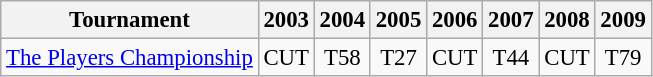<table class="wikitable" style="font-size:95%;text-align:center;">
<tr>
<th>Tournament</th>
<th>2003</th>
<th>2004</th>
<th>2005</th>
<th>2006</th>
<th>2007</th>
<th>2008</th>
<th>2009</th>
</tr>
<tr>
<td align=left><a href='#'>The Players Championship</a></td>
<td>CUT</td>
<td>T58</td>
<td>T27</td>
<td>CUT</td>
<td>T44</td>
<td>CUT</td>
<td>T79</td>
</tr>
</table>
